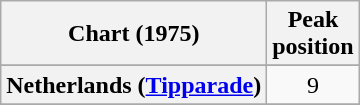<table class="wikitable sortable plainrowheaders" style="text-align:center">
<tr>
<th>Chart (1975)</th>
<th>Peak<br>position</th>
</tr>
<tr>
</tr>
<tr>
</tr>
<tr>
<th scope="row">Netherlands (<a href='#'>Tipparade</a>)</th>
<td>9</td>
</tr>
<tr>
</tr>
<tr>
</tr>
</table>
